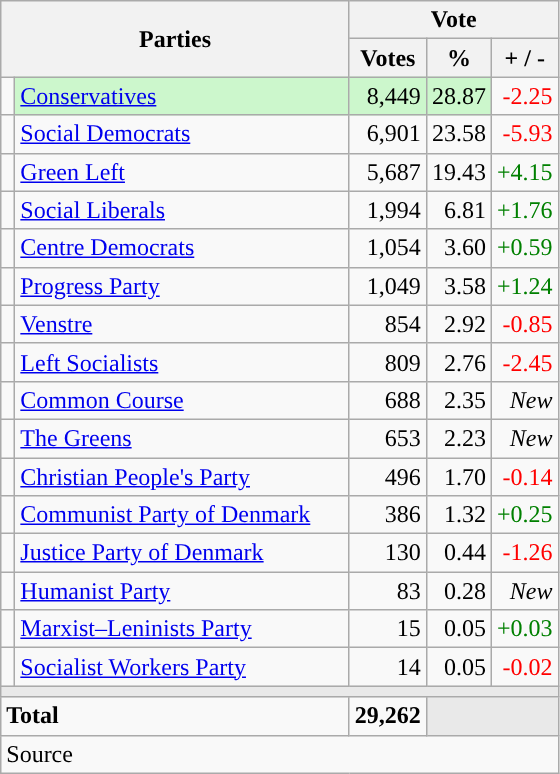<table class="wikitable" style="text-align:right;">
<tr>
<th style="text-align:centre;" rowspan="2" colspan="2" width="225">Parties</th>
<th colspan="3">Vote</th>
</tr>
<tr>
<th width="15">Votes</th>
<th width="15">%</th>
<th width="15">+ / -</th>
</tr>
<tr>
<td width="2" style="color:inherit;background:"></td>
<td bgcolor=#ccf7cc  align="left"><a href='#'>Conservatives</a></td>
<td bgcolor=#ccf7cc>8,449</td>
<td bgcolor=#ccf7cc>28.87</td>
<td style=color:red;>-2.25</td>
</tr>
<tr>
<td width="2" style="color:inherit;background:"></td>
<td align="left"><a href='#'>Social Democrats</a></td>
<td>6,901</td>
<td>23.58</td>
<td style=color:red;>-5.93</td>
</tr>
<tr>
<td width="2" style="color:inherit;background:"></td>
<td align="left"><a href='#'>Green Left</a></td>
<td>5,687</td>
<td>19.43</td>
<td style=color:green;>+4.15</td>
</tr>
<tr>
<td width="2" style="color:inherit;background:"></td>
<td align="left"><a href='#'>Social Liberals</a></td>
<td>1,994</td>
<td>6.81</td>
<td style=color:green;>+1.76</td>
</tr>
<tr>
<td width="2" style="color:inherit;background:"></td>
<td align="left"><a href='#'>Centre Democrats</a></td>
<td>1,054</td>
<td>3.60</td>
<td style=color:green;>+0.59</td>
</tr>
<tr>
<td width="2" style="color:inherit;background:"></td>
<td align="left"><a href='#'>Progress Party</a></td>
<td>1,049</td>
<td>3.58</td>
<td style=color:green;>+1.24</td>
</tr>
<tr>
<td width="2" style="color:inherit;background:"></td>
<td align="left"><a href='#'>Venstre</a></td>
<td>854</td>
<td>2.92</td>
<td style=color:red;>-0.85</td>
</tr>
<tr>
<td width="2" style="color:inherit;background:"></td>
<td align="left"><a href='#'>Left Socialists</a></td>
<td>809</td>
<td>2.76</td>
<td style=color:red;>-2.45</td>
</tr>
<tr>
<td width="2" style="color:inherit;background:"></td>
<td align="left"><a href='#'>Common Course</a></td>
<td>688</td>
<td>2.35</td>
<td><em>New</em></td>
</tr>
<tr>
<td width="2" style="color:inherit;background:"></td>
<td align="left"><a href='#'>The Greens</a></td>
<td>653</td>
<td>2.23</td>
<td><em>New</em></td>
</tr>
<tr>
<td width="2" style="color:inherit;background:"></td>
<td align="left"><a href='#'>Christian People's Party</a></td>
<td>496</td>
<td>1.70</td>
<td style=color:red;>-0.14</td>
</tr>
<tr>
<td width="2" style="color:inherit;background:"></td>
<td align="left"><a href='#'>Communist Party of Denmark</a></td>
<td>386</td>
<td>1.32</td>
<td style=color:green;>+0.25</td>
</tr>
<tr>
<td width="2" style="color:inherit;background:"></td>
<td align="left"><a href='#'>Justice Party of Denmark</a></td>
<td>130</td>
<td>0.44</td>
<td style=color:red;>-1.26</td>
</tr>
<tr>
<td width="2" style="color:inherit;background:"></td>
<td align="left"><a href='#'>Humanist Party</a></td>
<td>83</td>
<td>0.28</td>
<td><em>New</em></td>
</tr>
<tr>
<td width="2" style="color:inherit;background:"></td>
<td align="left"><a href='#'>Marxist–Leninists Party</a></td>
<td>15</td>
<td>0.05</td>
<td style=color:green;>+0.03</td>
</tr>
<tr>
<td width="2" style="color:inherit;background:"></td>
<td align="left"><a href='#'>Socialist Workers Party</a></td>
<td>14</td>
<td>0.05</td>
<td style=color:red;>-0.02</td>
</tr>
<tr>
<td colspan="7" bgcolor="#E9E9E9"></td>
</tr>
<tr>
<td align="left" colspan="2"><strong>Total</strong></td>
<td><strong>29,262</strong></td>
<td bgcolor="#E9E9E9" colspan="2"></td>
</tr>
<tr>
<td align="left" colspan="6">Source</td>
</tr>
</table>
